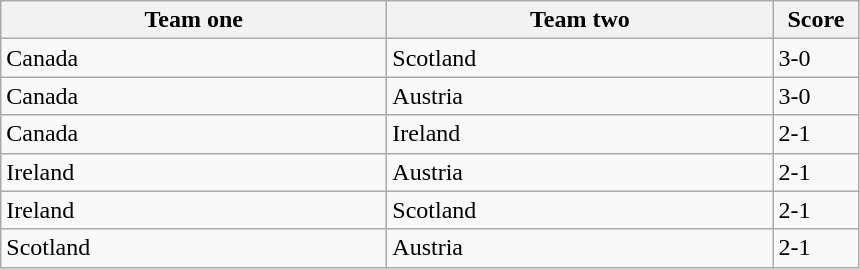<table class="wikitable">
<tr>
<th width=250>Team one</th>
<th width=250>Team two</th>
<th width=50>Score</th>
</tr>
<tr>
<td> Canada</td>
<td> Scotland</td>
<td>3-0</td>
</tr>
<tr>
<td> Canada</td>
<td> Austria</td>
<td>3-0</td>
</tr>
<tr>
<td> Canada</td>
<td> Ireland</td>
<td>2-1</td>
</tr>
<tr>
<td> Ireland</td>
<td> Austria</td>
<td>2-1</td>
</tr>
<tr>
<td> Ireland</td>
<td> Scotland</td>
<td>2-1</td>
</tr>
<tr>
<td> Scotland</td>
<td> Austria</td>
<td>2-1</td>
</tr>
</table>
